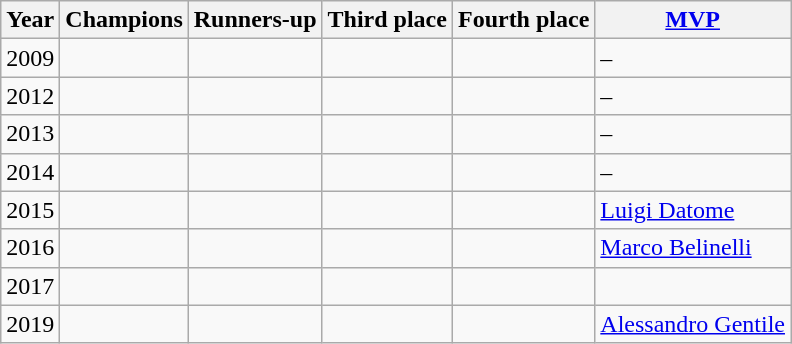<table class="wikitable">
<tr>
<th>Year</th>
<th>Champions</th>
<th>Runners-up</th>
<th>Third place</th>
<th>Fourth place</th>
<th><a href='#'>MVP</a></th>
</tr>
<tr>
<td>2009</td>
<td></td>
<td></td>
<td></td>
<td></td>
<td>–</td>
</tr>
<tr>
<td>2012</td>
<td></td>
<td></td>
<td></td>
<td></td>
<td>–</td>
</tr>
<tr>
<td>2013</td>
<td></td>
<td></td>
<td></td>
<td></td>
<td>–</td>
</tr>
<tr>
<td>2014</td>
<td></td>
<td></td>
<td></td>
<td></td>
<td>–</td>
</tr>
<tr>
<td>2015</td>
<td></td>
<td></td>
<td></td>
<td></td>
<td> <a href='#'>Luigi Datome</a></td>
</tr>
<tr>
<td>2016</td>
<td></td>
<td></td>
<td></td>
<td></td>
<td> <a href='#'>Marco Belinelli</a></td>
</tr>
<tr>
<td>2017</td>
<td></td>
<td></td>
<td></td>
<td></td>
<td></td>
</tr>
<tr>
<td>2019</td>
<td></td>
<td></td>
<td></td>
<td></td>
<td> <a href='#'>Alessandro Gentile</a></td>
</tr>
</table>
